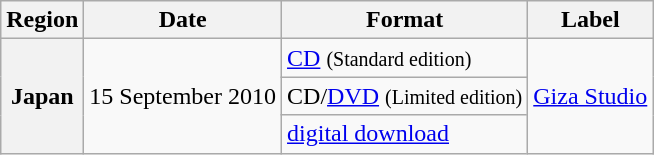<table class="wikitable sortable plainrowheaders">
<tr>
<th scope="col">Region</th>
<th scope="col">Date</th>
<th scope="col">Format</th>
<th scope="col">Label</th>
</tr>
<tr>
<th scope="row" rowspan="3">Japan</th>
<td rowspan="3">15 September 2010</td>
<td><a href='#'>CD</a> <small>(Standard edition)</small></td>
<td rowspan="3"><a href='#'>Giza Studio</a></td>
</tr>
<tr>
<td>CD/<a href='#'>DVD</a> <small>(Limited edition)</small></td>
</tr>
<tr>
<td><a href='#'>digital download</a></td>
</tr>
</table>
